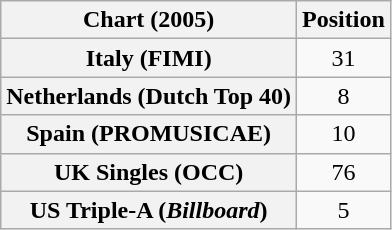<table class="wikitable sortable plainrowheaders" style="text-align:center">
<tr>
<th scope="col">Chart (2005)</th>
<th scope="col">Position</th>
</tr>
<tr>
<th scope="row">Italy (FIMI)</th>
<td>31</td>
</tr>
<tr>
<th scope="row">Netherlands (Dutch Top 40)</th>
<td>8</td>
</tr>
<tr>
<th scope="row">Spain (PROMUSICAE)</th>
<td>10</td>
</tr>
<tr>
<th scope="row">UK Singles (OCC)</th>
<td>76</td>
</tr>
<tr>
<th scope="row">US Triple-A (<em>Billboard</em>)</th>
<td>5</td>
</tr>
</table>
